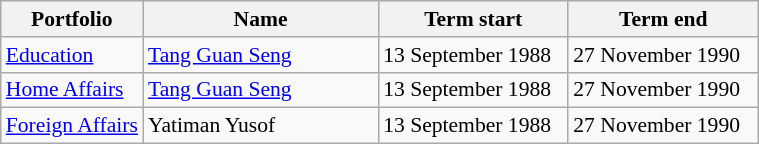<table class="wikitable unsortable" style="font-size: 90%;">
<tr>
<th scope="col">Portfolio</th>
<th scope="col" width="150px">Name</th>
<th scope="col" width="120px">Term start</th>
<th scope="col" width="120px">Term end</th>
</tr>
<tr>
<td><a href='#'>Education</a></td>
<td><a href='#'>Tang Guan Seng</a></td>
<td>13 September 1988</td>
<td>27 November 1990</td>
</tr>
<tr>
<td><a href='#'>Home Affairs</a></td>
<td><a href='#'>Tang Guan Seng</a></td>
<td>13 September 1988</td>
<td>27 November 1990</td>
</tr>
<tr>
<td><a href='#'>Foreign Affairs</a></td>
<td>Yatiman Yusof</td>
<td>13 September 1988</td>
<td>27 November 1990</td>
</tr>
</table>
